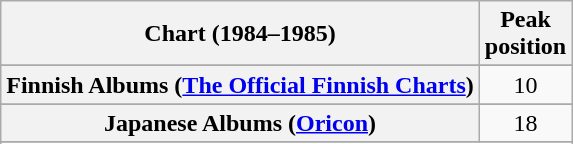<table class="wikitable plainrowheaders sortable" style="text-align:center;">
<tr>
<th>Chart (1984–1985)</th>
<th>Peak<br>position</th>
</tr>
<tr>
</tr>
<tr>
</tr>
<tr>
<th scope="row">Finnish Albums (<a href='#'>The Official Finnish Charts</a>)</th>
<td align="center">10</td>
</tr>
<tr>
</tr>
<tr>
<th scope="row">Japanese Albums (<a href='#'>Oricon</a>)</th>
<td align="center">18</td>
</tr>
<tr>
</tr>
<tr>
</tr>
<tr>
</tr>
<tr>
</tr>
<tr>
</tr>
</table>
